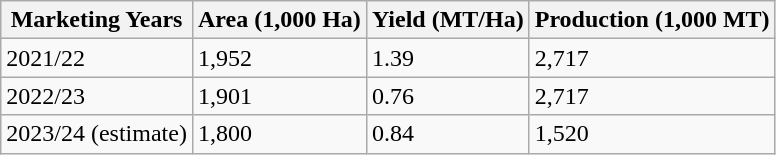<table class="wikitable">
<tr>
<th>Marketing Years</th>
<th>Area (1,000 Ha)</th>
<th>Yield (MT/Ha)</th>
<th>Production (1,000 MT)</th>
</tr>
<tr>
<td>2021/22</td>
<td>1,952</td>
<td>1.39</td>
<td>2,717</td>
</tr>
<tr>
<td>2022/23</td>
<td>1,901</td>
<td>0.76</td>
<td>2,717</td>
</tr>
<tr>
<td>2023/24 (estimate)</td>
<td>1,800</td>
<td>0.84</td>
<td>1,520</td>
</tr>
</table>
